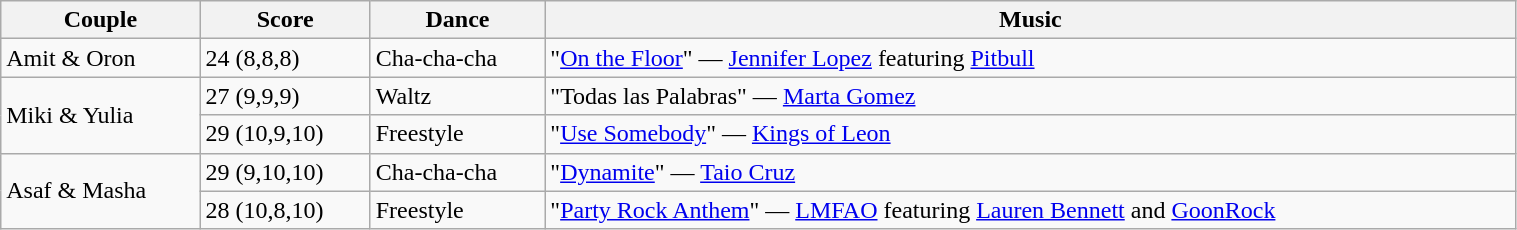<table class="wikitable" style="width:80%;">
<tr>
<th>Couple</th>
<th>Score</th>
<th>Dance</th>
<th>Music</th>
</tr>
<tr>
<td>Amit & Oron</td>
<td>24 (8,8,8)</td>
<td>Cha-cha-cha</td>
<td>"<a href='#'>On the Floor</a>" — <a href='#'>Jennifer Lopez</a> featuring <a href='#'>Pitbull</a></td>
</tr>
<tr>
<td rowspan=2>Miki & Yulia</td>
<td>27 (9,9,9)</td>
<td>Waltz</td>
<td>"Todas las Palabras" — <a href='#'>Marta Gomez</a></td>
</tr>
<tr>
<td>29 (10,9,10)</td>
<td>Freestyle</td>
<td>"<a href='#'>Use Somebody</a>" — <a href='#'>Kings of Leon</a></td>
</tr>
<tr>
<td rowspan=2>Asaf & Masha</td>
<td>29 (9,10,10)</td>
<td>Cha-cha-cha</td>
<td>"<a href='#'>Dynamite</a>" — <a href='#'>Taio Cruz</a></td>
</tr>
<tr>
<td>28 (10,8,10)</td>
<td>Freestyle</td>
<td>"<a href='#'>Party Rock Anthem</a>" — <a href='#'>LMFAO</a> featuring <a href='#'>Lauren Bennett</a> and <a href='#'>GoonRock</a></td>
</tr>
</table>
